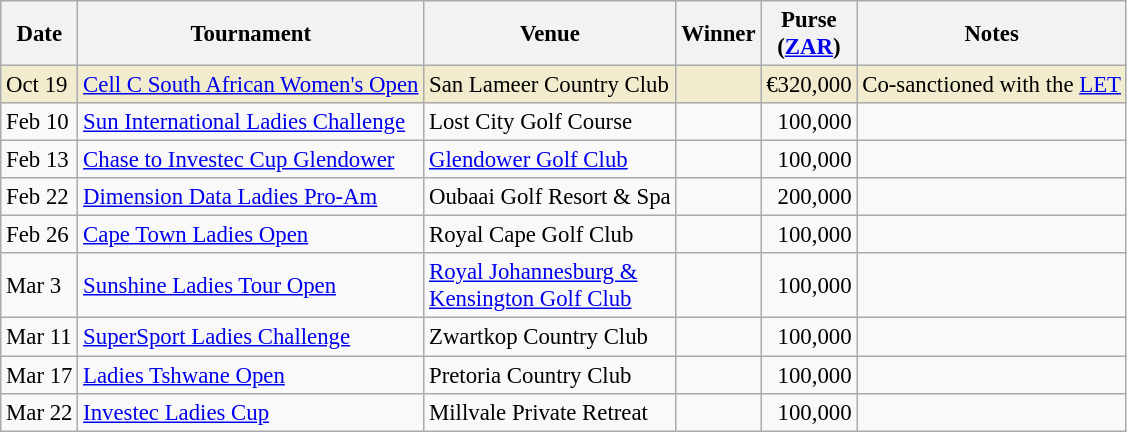<table class="wikitable sortable" style="font-size:95%;">
<tr>
<th>Date</th>
<th>Tournament</th>
<th>Venue</th>
<th>Winner</th>
<th>Purse<br>(<a href='#'>ZAR</a>)</th>
<th>Notes</th>
</tr>
<tr style="background:#f2ecce;">
<td>Oct 19</td>
<td><a href='#'>Cell C South African Women's Open</a></td>
<td>San Lameer Country Club</td>
<td> </td>
<td align=right>€320,000</td>
<td>Co-sanctioned with the <a href='#'>LET</a></td>
</tr>
<tr>
<td>Feb 10</td>
<td><a href='#'>Sun International Ladies Challenge</a></td>
<td>Lost City Golf Course</td>
<td> </td>
<td align=right>100,000</td>
<td></td>
</tr>
<tr>
<td>Feb 13</td>
<td><a href='#'>Chase to Investec Cup Glendower</a></td>
<td><a href='#'>Glendower Golf Club</a></td>
<td> </td>
<td align=right>100,000</td>
<td></td>
</tr>
<tr>
<td>Feb 22</td>
<td><a href='#'>Dimension Data Ladies Pro-Am</a></td>
<td>Oubaai Golf Resort & Spa</td>
<td> </td>
<td align=right>200,000</td>
<td></td>
</tr>
<tr>
<td>Feb 26</td>
<td><a href='#'>Cape Town Ladies Open</a></td>
<td>Royal Cape Golf Club</td>
<td> </td>
<td align=right>100,000</td>
<td></td>
</tr>
<tr>
<td>Mar 3</td>
<td><a href='#'>Sunshine Ladies Tour Open</a></td>
<td><a href='#'>Royal Johannesburg &<br> Kensington Golf Club</a></td>
<td> </td>
<td align=right>100,000</td>
<td></td>
</tr>
<tr>
<td>Mar 11</td>
<td><a href='#'>SuperSport Ladies Challenge</a></td>
<td>Zwartkop Country Club</td>
<td> </td>
<td align=right>100,000</td>
<td></td>
</tr>
<tr>
<td>Mar 17</td>
<td><a href='#'>Ladies Tshwane Open</a></td>
<td>Pretoria Country Club</td>
<td> </td>
<td align=right>100,000</td>
<td></td>
</tr>
<tr>
<td>Mar 22</td>
<td><a href='#'>Investec Ladies Cup</a></td>
<td>Millvale Private Retreat</td>
<td> </td>
<td align=right>100,000</td>
<td></td>
</tr>
</table>
